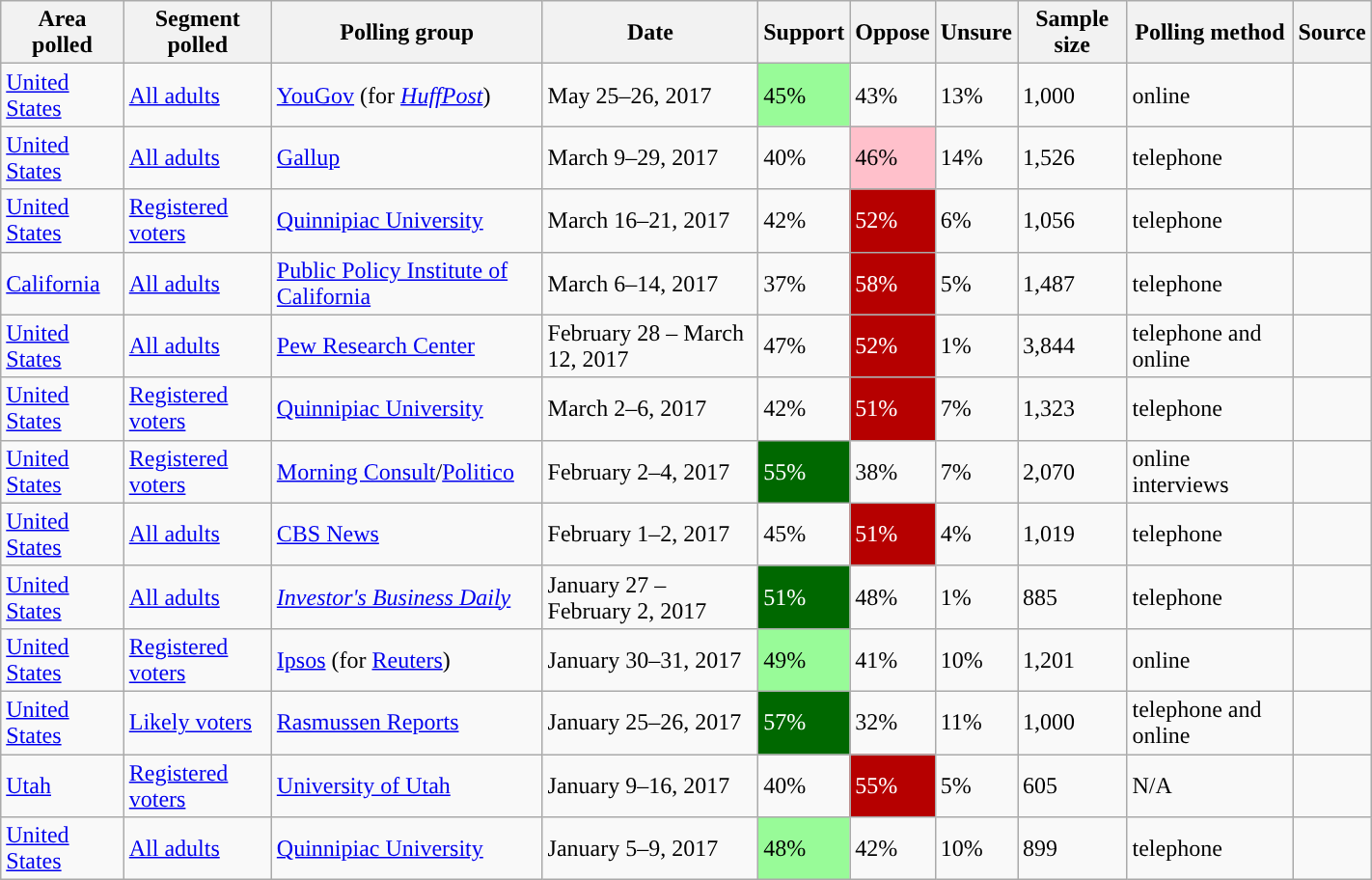<table class="wikitable sortable" style="width: 75%;">
<tr>
<th>Area polled</th>
<th>Segment polled</th>
<th>Polling group</th>
<th>Date</th>
<th>Support</th>
<th>Oppose</th>
<th>Unsure</th>
<th>Sample size</th>
<th>Polling method</th>
<th>Source</th>
</tr>
<tr>
<td> <a href='#'>United States</a></td>
<td><a href='#'>All adults</a></td>
<td><a href='#'>YouGov</a> (for <em><a href='#'>HuffPost</a></em>)</td>
<td>May 25–26, 2017</td>
<td style="background: PaleGreen; color: black">45%</td>
<td>43%</td>
<td>13%</td>
<td>1,000</td>
<td>online</td>
<td></td>
</tr>
<tr>
<td> <a href='#'>United States</a></td>
<td><a href='#'>All adults</a></td>
<td><a href='#'>Gallup</a></td>
<td>March 9–29, 2017</td>
<td>40%</td>
<td style="background: pink; color: black">46%</td>
<td>14%</td>
<td>1,526</td>
<td>telephone</td>
<td></td>
</tr>
<tr>
<td> <a href='#'>United States</a></td>
<td><a href='#'>Registered voters</a></td>
<td><a href='#'>Quinnipiac University</a></td>
<td>March 16–21, 2017</td>
<td>42%</td>
<td style="background:#B60000; color: white">52%</td>
<td>6%</td>
<td>1,056</td>
<td>telephone</td>
<td></td>
</tr>
<tr>
<td> <a href='#'>California</a></td>
<td><a href='#'>All adults</a></td>
<td><a href='#'>Public Policy Institute of California</a></td>
<td>March 6–14, 2017</td>
<td>37%</td>
<td style="background:#B60000; color: white">58%</td>
<td>5%</td>
<td>1,487</td>
<td>telephone</td>
<td></td>
</tr>
<tr>
<td> <a href='#'>United States</a></td>
<td><a href='#'>All adults</a></td>
<td><a href='#'>Pew Research Center</a></td>
<td>February 28 – March 12, 2017</td>
<td>47%</td>
<td style="background:#B60000; color: white">52%</td>
<td>1%</td>
<td>3,844</td>
<td>telephone and online</td>
<td></td>
</tr>
<tr>
<td> <a href='#'>United States</a></td>
<td><a href='#'>Registered voters</a></td>
<td><a href='#'>Quinnipiac University</a></td>
<td>March 2–6, 2017</td>
<td>42%</td>
<td style="background:#B60000; color: white">51%</td>
<td>7%</td>
<td>1,323</td>
<td>telephone</td>
<td></td>
</tr>
<tr>
<td> <a href='#'>United States</a></td>
<td><a href='#'>Registered voters</a></td>
<td><a href='#'>Morning Consult</a>/<a href='#'>Politico</a></td>
<td>February 2–4, 2017</td>
<td style="background:#006800; color: white">55%</td>
<td>38%</td>
<td>7%</td>
<td>2,070</td>
<td>online interviews</td>
<td></td>
</tr>
<tr>
<td> <a href='#'>United States</a></td>
<td><a href='#'>All adults</a></td>
<td><a href='#'>CBS News</a></td>
<td>February 1–2, 2017</td>
<td>45%</td>
<td style="background:#B60000; color: white">51%</td>
<td>4%</td>
<td>1,019</td>
<td>telephone</td>
<td></td>
</tr>
<tr>
<td> <a href='#'>United States</a></td>
<td><a href='#'>All adults</a></td>
<td><em><a href='#'>Investor's Business Daily</a></em></td>
<td>January 27 – February 2, 2017</td>
<td style="background:#006800; color: white">51%</td>
<td>48%</td>
<td>1%</td>
<td>885</td>
<td>telephone</td>
<td></td>
</tr>
<tr>
<td> <a href='#'>United States</a></td>
<td><a href='#'>Registered voters</a></td>
<td><a href='#'>Ipsos</a> (for <a href='#'>Reuters</a>)</td>
<td>January 30–31, 2017</td>
<td style="background: PaleGreen; color: black">49%</td>
<td>41%</td>
<td>10%</td>
<td>1,201</td>
<td>online</td>
<td></td>
</tr>
<tr>
<td> <a href='#'>United States</a></td>
<td><a href='#'>Likely voters</a></td>
<td><a href='#'>Rasmussen Reports</a></td>
<td>January 25–26, 2017</td>
<td style="background:#006800; color: white">57%</td>
<td>32%</td>
<td>11%</td>
<td>1,000</td>
<td>telephone and online</td>
<td></td>
</tr>
<tr>
<td> <a href='#'>Utah</a></td>
<td><a href='#'>Registered voters</a></td>
<td><a href='#'>University of Utah</a></td>
<td>January 9–16, 2017</td>
<td>40%</td>
<td style="background:#B60000; color: white">55%</td>
<td>5%</td>
<td>605</td>
<td>N/A</td>
<td></td>
</tr>
<tr>
<td> <a href='#'>United States</a></td>
<td><a href='#'>All adults</a></td>
<td><a href='#'>Quinnipiac University</a></td>
<td>January 5–9, 2017</td>
<td style="background: PaleGreen; color: black">48%</td>
<td>42%</td>
<td>10%</td>
<td>899</td>
<td>telephone</td>
<td></td>
</tr>
</table>
